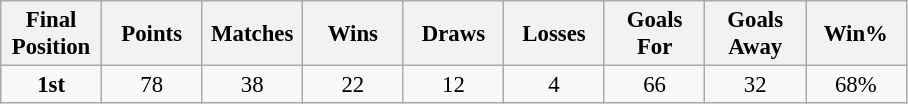<table class="wikitable" style="font-size: 95%; text-align: center;">
<tr>
<th width=60>Final Position</th>
<th width=60>Points</th>
<th width=60>Matches</th>
<th width=60>Wins</th>
<th width=60>Draws</th>
<th width=60>Losses</th>
<th width=60>Goals For</th>
<th width=60>Goals Away</th>
<th width=60>Win%</th>
</tr>
<tr>
<td><strong>1st</strong></td>
<td>78</td>
<td>38</td>
<td>22</td>
<td>12</td>
<td>4</td>
<td>66</td>
<td>32</td>
<td>68%</td>
</tr>
</table>
